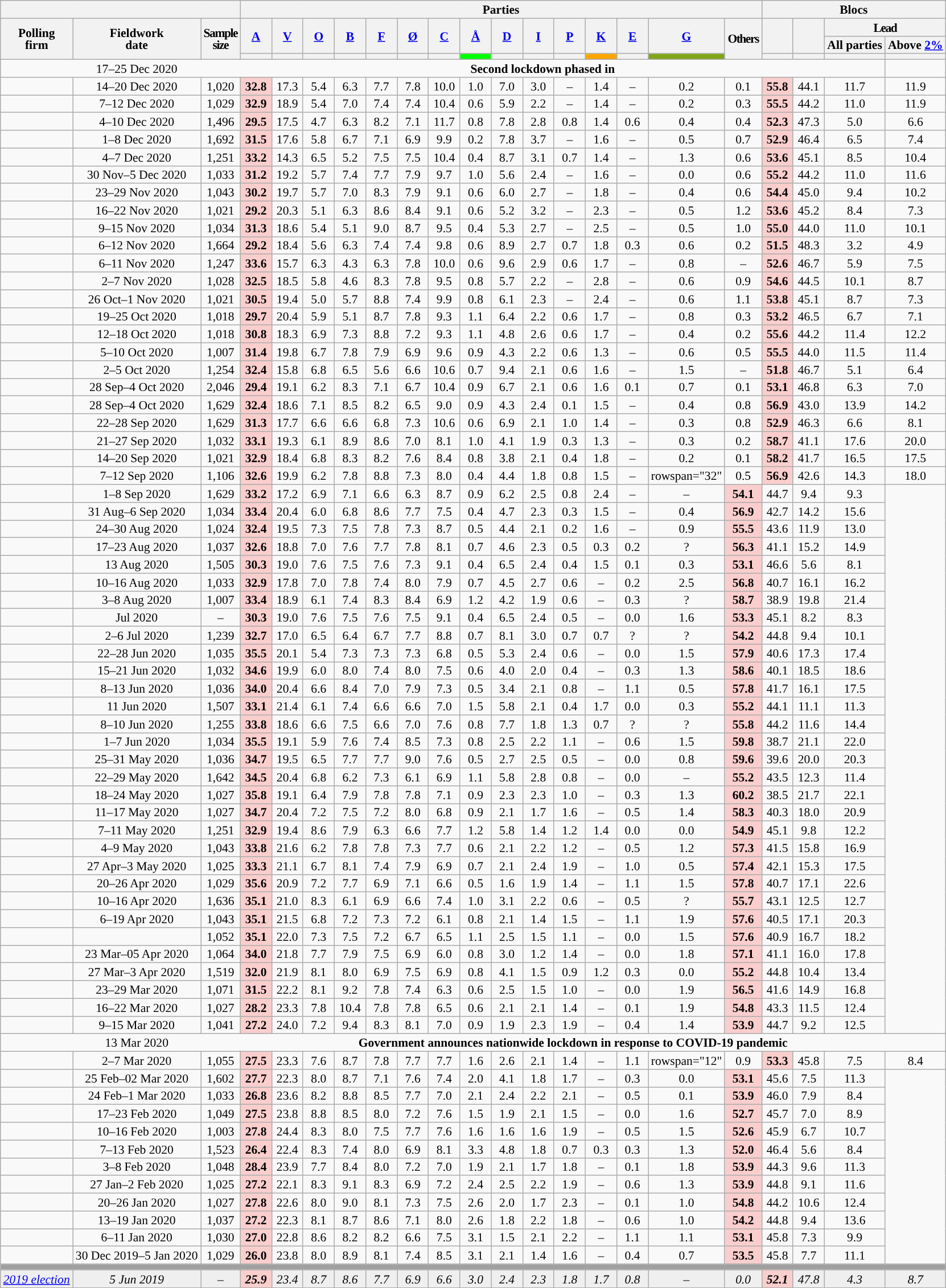<table class="wikitable sortable mw-datatable" style="text-align:center;font-size:90%;line-height:14px;">
<tr>
<th colspan="3"></th>
<th colspan="15">Parties</th>
<th colspan="4">Blocs</th>
</tr>
<tr>
<th rowspan="3">Polling<br>firm</th>
<th rowspan="3">Fieldwork<br>date</th>
<th rowspan="3" class="unsortable" style="letter-spacing:-1px;">Sample<br>size</th>
<th rowspan="2" class="unsortable" style="width:30px;"><a href='#'>A</a></th>
<th rowspan="2" class="unsortable" style="width:30px;"><a href='#'>V</a></th>
<th rowspan="2" class="unsortable" style="width:30px;"><a href='#'>O</a></th>
<th rowspan="2" class="unsortable" style="width:30px;"><a href='#'>B</a></th>
<th rowspan="2" class="unsortable" style="width:30px;"><a href='#'>F</a></th>
<th rowspan="2" class="unsortable" style="width:30px;"><a href='#'>Ø</a></th>
<th rowspan="2" class="unsortable" style="width:30px;"><a href='#'>C</a></th>
<th rowspan="2" class="unsortable" style="width:30px;"><a href='#'>Å</a></th>
<th rowspan="2" class="unsortable" style="width:30px;"><a href='#'>D</a></th>
<th rowspan="2" class="unsortable" style="width:30px;"><a href='#'>I</a></th>
<th rowspan="2" class="unsortable" style="width:30px;"><a href='#'>P</a></th>
<th rowspan="2" class="unsortable" style="width:30px;"><a href='#'>K</a></th>
<th rowspan="2" class="unsortable" style="width:30px;"><a href='#'>E</a></th>
<th rowspan="2" class="unsortable" style="width:30px;"><a href='#'>G</a></th>
<th rowspan="3" class="unsortable" style="width:30px;letter-spacing:-1px;" ">Others</th>
<th rowspan="2" class="unsortable" style="width:30px;"></th>
<th rowspan="2" class="unsortable" style="width:30px;"></th>
<th colspan="2" style="width:25px;letter-spacing:-1px;" ">Lead</th>
</tr>
<tr>
<th>All parties</th>
<th>Above <a href='#'>2%</a></th>
</tr>
<tr>
<th data-sort-type="number" style="background:"></th>
<th data-sort-type="number" style="background:"></th>
<th data-sort-type="number" style="background:"></th>
<th data-sort-type="number" style="background:"></th>
<th data-sort-type="number" style="background:"></th>
<th data-sort-type="number" style="background:"></th>
<th data-sort-type="number" style="background:"></th>
<th data-sort-type="number" style="background:#00FF00;"></th>
<th data-sort-type="number" style="background:"></th>
<th data-sort-type="number" style="background:"></th>
<th data-sort-type="number" style="background:"></th>
<th data-sort-type="number" style="background:orange;"></th>
<th data-sort-type="number" style="background:"></th>
<th data-sort-type="number" style="background:#80a51a;"></th>
<th data-sort-type="number" style="background:"></th>
<th data-sort-type="number" style="background:"></th>
<th></th>
<th></th>
</tr>
<tr>
<td style="border-right-style:hidden;"></td>
<td style="border-right-style:hidden;" data-sort-value="2020-12-17">17–25 Dec 2020</td>
<td colspan="19" style="font-weight:bold;">Second lockdown phased in</td>
<td></td>
</tr>
<tr>
<td></td>
<td>14–20 Dec 2020</td>
<td>1,020</td>
<td style="background:#FACECD;"><strong>32.8</strong></td>
<td>17.3</td>
<td>5.4</td>
<td>6.3</td>
<td>7.7</td>
<td>7.8</td>
<td>10.0</td>
<td>1.0</td>
<td>7.0</td>
<td>3.0</td>
<td>–</td>
<td>1.4</td>
<td>–</td>
<td>0.2</td>
<td>0.1</td>
<td style="background:#FACECD;"><strong>55.8</strong></td>
<td>44.1</td>
<td style="background:">11.7</td>
<td style="background:">11.9</td>
</tr>
<tr>
<td></td>
<td>7–12 Dec 2020</td>
<td>1,029</td>
<td style="background:#FACECD;"><strong>32.9</strong></td>
<td>18.9</td>
<td>5.4</td>
<td>7.0</td>
<td>7.4</td>
<td>7.4</td>
<td>10.4</td>
<td>0.6</td>
<td>5.9</td>
<td>2.2</td>
<td>–</td>
<td>1.4</td>
<td>–</td>
<td>0.2</td>
<td>0.3</td>
<td style="background:#FACECD;"><strong>55.5</strong></td>
<td>44.2</td>
<td style="background:">11.0</td>
<td style="background:">11.9</td>
</tr>
<tr>
<td></td>
<td>4–10 Dec 2020</td>
<td>1,496</td>
<td style="background:#FACECD;"><strong>29.5</strong></td>
<td>17.5</td>
<td>4.7</td>
<td>6.3</td>
<td>8.2</td>
<td>7.1</td>
<td>11.7</td>
<td>0.8</td>
<td>7.8</td>
<td>2.8</td>
<td>0.8</td>
<td>1.4</td>
<td>0.6</td>
<td>0.4</td>
<td>0.4</td>
<td style="background:#FACECD;"><strong>52.3</strong></td>
<td>47.3</td>
<td style="background:">5.0</td>
<td style="background:">6.6</td>
</tr>
<tr>
<td></td>
<td>1–8 Dec 2020</td>
<td>1,692</td>
<td style="background:#FACECD;"><strong>31.5</strong></td>
<td>17.6</td>
<td>5.8</td>
<td>6.7</td>
<td>7.1</td>
<td>6.9</td>
<td>9.9</td>
<td>0.2</td>
<td>7.8</td>
<td>3.7</td>
<td>–</td>
<td>1.6</td>
<td>–</td>
<td>0.5</td>
<td>0.7</td>
<td style="background:#FACECD;"><strong>52.9</strong></td>
<td>46.4</td>
<td style="background:">6.5</td>
<td style="background:">7.4</td>
</tr>
<tr>
<td></td>
<td>4–7 Dec 2020</td>
<td>1,251</td>
<td style="background:#FACECD;"><strong>33.2</strong></td>
<td>14.3</td>
<td>6.5</td>
<td>5.2</td>
<td>7.5</td>
<td>7.5</td>
<td>10.4</td>
<td>0.4</td>
<td>8.7</td>
<td>3.1</td>
<td>0.7</td>
<td>1.4</td>
<td>–</td>
<td>1.3</td>
<td>0.6</td>
<td style="background:#FACECD;"><strong>53.6</strong></td>
<td>45.1</td>
<td style="background:">8.5</td>
<td style="background:">10.4</td>
</tr>
<tr>
<td></td>
<td>30 Nov–5 Dec 2020</td>
<td>1,033</td>
<td style="background:#FACECD;"><strong>31.2</strong></td>
<td>19.2</td>
<td>5.7</td>
<td>7.4</td>
<td>7.7</td>
<td>7.9</td>
<td>9.7</td>
<td>1.0</td>
<td>5.6</td>
<td>2.4</td>
<td>–</td>
<td>1.6</td>
<td>–</td>
<td>0.0</td>
<td>0.6</td>
<td style="background:#FACECD;"><strong>55.2</strong></td>
<td>44.2</td>
<td style="background:">11.0</td>
<td style="background:">11.6</td>
</tr>
<tr>
<td></td>
<td>23–29 Nov 2020</td>
<td>1,043</td>
<td style="background:#FACECD;"><strong>30.2</strong></td>
<td>19.7</td>
<td>5.7</td>
<td>7.0</td>
<td>8.3</td>
<td>7.9</td>
<td>9.1</td>
<td>0.6</td>
<td>6.0</td>
<td>2.7</td>
<td>–</td>
<td>1.8</td>
<td>–</td>
<td>0.4</td>
<td>0.6</td>
<td style="background:#FACECD;"><strong>54.4</strong></td>
<td>45.0</td>
<td style="background:">9.4</td>
<td style="background:">10.2</td>
</tr>
<tr>
<td></td>
<td>16–22 Nov 2020</td>
<td>1,021</td>
<td style="background:#FACECD;"><strong>29.2</strong></td>
<td>20.3</td>
<td>5.1</td>
<td>6.3</td>
<td>8.6</td>
<td>8.4</td>
<td>9.1</td>
<td>0.6</td>
<td>5.2</td>
<td>3.2</td>
<td>–</td>
<td>2.3</td>
<td>–</td>
<td>0.5</td>
<td>1.2</td>
<td style="background:#FACECD;"><strong>53.6</strong></td>
<td>45.2</td>
<td style="background:">8.4</td>
<td style="background:">7.3</td>
</tr>
<tr>
<td></td>
<td>9–15 Nov 2020</td>
<td>1,034</td>
<td style="background:#FACECD;"><strong>31.3</strong></td>
<td>18.6</td>
<td>5.4</td>
<td>5.1</td>
<td>9.0</td>
<td>8.7</td>
<td>9.5</td>
<td>0.4</td>
<td>5.3</td>
<td>2.7</td>
<td>–</td>
<td>2.5</td>
<td>–</td>
<td>0.5</td>
<td>1.0</td>
<td style="background:#FACECD;"><strong>55.0</strong></td>
<td>44.0</td>
<td style="background:">11.0</td>
<td style="background:">10.1</td>
</tr>
<tr>
<td></td>
<td>6–12 Nov 2020</td>
<td>1,664</td>
<td style="background:#FACECD;"><strong>29.2</strong></td>
<td>18.4</td>
<td>5.6</td>
<td>6.3</td>
<td>7.4</td>
<td>7.4</td>
<td>9.8</td>
<td>0.6</td>
<td>8.9</td>
<td>2.7</td>
<td>0.7</td>
<td>1.8</td>
<td>0.3</td>
<td>0.6</td>
<td>0.2</td>
<td style="background:#FACECD;"><strong>51.5</strong></td>
<td>48.3</td>
<td style="background:">3.2</td>
<td style="background:">4.9</td>
</tr>
<tr>
<td></td>
<td>6–11 Nov 2020</td>
<td>1,247</td>
<td style="background:#FACECD;"><strong>33.6</strong></td>
<td>15.7</td>
<td>6.3</td>
<td>4.3</td>
<td>6.3</td>
<td>7.8</td>
<td>10.0</td>
<td>0.6</td>
<td>9.6</td>
<td>2.9</td>
<td>0.6</td>
<td>1.7</td>
<td>–</td>
<td>0.8</td>
<td>–</td>
<td style="background:#FACECD;"><strong>52.6</strong></td>
<td>46.7</td>
<td style="background:">5.9</td>
<td style="background:">7.5</td>
</tr>
<tr>
<td></td>
<td>2–7 Nov 2020</td>
<td>1,028</td>
<td style="background:#FACECD;"><strong>32.5</strong></td>
<td>18.5</td>
<td>5.8</td>
<td>4.6</td>
<td>8.3</td>
<td>7.8</td>
<td>9.5</td>
<td>0.8</td>
<td>5.7</td>
<td>2.2</td>
<td>–</td>
<td>2.8</td>
<td>–</td>
<td>0.6</td>
<td>0.9</td>
<td style="background:#FACECD;"><strong>54.6</strong></td>
<td>44.5</td>
<td style="background:">10.1</td>
<td style="background:">8.7</td>
</tr>
<tr>
<td></td>
<td>26 Oct–1 Nov 2020</td>
<td>1,021</td>
<td style="background:#FACECD;"><strong>30.5</strong></td>
<td>19.4</td>
<td>5.0</td>
<td>5.7</td>
<td>8.8</td>
<td>7.4</td>
<td>9.9</td>
<td>0.8</td>
<td>6.1</td>
<td>2.3</td>
<td>–</td>
<td>2.4</td>
<td>–</td>
<td>0.6</td>
<td>1.1</td>
<td style="background:#FACECD;"><strong>53.8</strong></td>
<td>45.1</td>
<td style="background:">8.7</td>
<td style="background:">7.3</td>
</tr>
<tr>
<td></td>
<td>19–25 Oct 2020</td>
<td>1,018</td>
<td style="background:#FACECD;"><strong>29.7</strong></td>
<td>20.4</td>
<td>5.9</td>
<td>5.1</td>
<td>8.7</td>
<td>7.8</td>
<td>9.3</td>
<td>1.1</td>
<td>6.4</td>
<td>2.2</td>
<td>0.6</td>
<td>1.7</td>
<td>–</td>
<td>0.8</td>
<td>0.3</td>
<td style="background:#FACECD;"><strong>53.2</strong></td>
<td>46.5</td>
<td style="background:">6.7</td>
<td style="background:">7.1</td>
</tr>
<tr>
<td></td>
<td>12–18 Oct 2020</td>
<td>1,018</td>
<td style="background:#FACECD;"><strong>30.8</strong></td>
<td>18.3</td>
<td>6.9</td>
<td>7.3</td>
<td>8.8</td>
<td>7.2</td>
<td>9.3</td>
<td>1.1</td>
<td>4.8</td>
<td>2.6</td>
<td>0.6</td>
<td>1.7</td>
<td>–</td>
<td>0.4</td>
<td>0.2</td>
<td style="background:#FACECD;"><strong>55.6</strong></td>
<td>44.2</td>
<td style="background:">11.4</td>
<td style="background:">12.2</td>
</tr>
<tr>
<td></td>
<td>5–10 Oct 2020</td>
<td>1,007</td>
<td style="background:#FACECD;"><strong>31.4</strong></td>
<td>19.8</td>
<td>6.7</td>
<td>7.8</td>
<td>7.9</td>
<td>6.9</td>
<td>9.6</td>
<td>0.9</td>
<td>4.3</td>
<td>2.2</td>
<td>0.6</td>
<td>1.3</td>
<td>–</td>
<td>0.6</td>
<td>0.5</td>
<td style="background:#FACECD;"><strong>55.5</strong></td>
<td>44.0</td>
<td style="background:">11.5</td>
<td style="background:">11.4</td>
</tr>
<tr>
<td></td>
<td>2–5 Oct 2020</td>
<td>1,254</td>
<td style="background:#FACECD;"><strong>32.4</strong></td>
<td>15.8</td>
<td>6.8</td>
<td>6.5</td>
<td>5.6</td>
<td>6.6</td>
<td>10.6</td>
<td>0.7</td>
<td>9.4</td>
<td>2.1</td>
<td>0.6</td>
<td>1.6</td>
<td>–</td>
<td>1.5</td>
<td>–</td>
<td style="background:#FACECD;"><strong>51.8</strong></td>
<td>46.7</td>
<td style="background:">5.1</td>
<td style="background:">6.4</td>
</tr>
<tr>
<td></td>
<td>28 Sep–4 Oct 2020</td>
<td>2,046</td>
<td style="background:#FACECD;"><strong>29.4</strong></td>
<td>19.1</td>
<td>6.2</td>
<td>8.3</td>
<td>7.1</td>
<td>6.7</td>
<td>10.4</td>
<td>0.9</td>
<td>6.7</td>
<td>2.1</td>
<td>0.6</td>
<td>1.6</td>
<td>0.1</td>
<td>0.7</td>
<td>0.1</td>
<td style="background:#FACECD;"><strong>53.1</strong></td>
<td>46.8</td>
<td style="background:">6.3</td>
<td style="background:">7.0</td>
</tr>
<tr>
<td></td>
<td>28 Sep–4 Oct 2020</td>
<td>1,629</td>
<td style="background:#FACECD;"><strong>32.4</strong></td>
<td>18.6</td>
<td>7.1</td>
<td>8.5</td>
<td>8.2</td>
<td>6.5</td>
<td>9.0</td>
<td>0.9</td>
<td>4.3</td>
<td>2.4</td>
<td>0.1</td>
<td>1.5</td>
<td>–</td>
<td>0.4</td>
<td>0.8</td>
<td style="background:#FACECD;"><strong>56.9</strong></td>
<td>43.0</td>
<td style="background:">13.9</td>
<td style="background:">14.2</td>
</tr>
<tr>
<td></td>
<td>22–28 Sep 2020</td>
<td>1,629</td>
<td style="background:#FACECD;"><strong>31.3</strong></td>
<td>17.7</td>
<td>6.6</td>
<td>6.6</td>
<td>6.8</td>
<td>7.3</td>
<td>10.6</td>
<td>0.6</td>
<td>6.9</td>
<td>2.1</td>
<td>1.0</td>
<td>1.4</td>
<td>–</td>
<td>0.3</td>
<td>0.8</td>
<td style="background:#FACECD;"><strong>52.9</strong></td>
<td>46.3</td>
<td style="background:">6.6</td>
<td style="background:">8.1</td>
</tr>
<tr>
<td></td>
<td>21–27 Sep 2020</td>
<td>1,032</td>
<td style="background:#FACECD;"><strong>33.1</strong></td>
<td>19.3</td>
<td>6.1</td>
<td>8.9</td>
<td>8.6</td>
<td>7.0</td>
<td>8.1</td>
<td>1.0</td>
<td>4.1</td>
<td>1.9</td>
<td>0.3</td>
<td>1.3</td>
<td>–</td>
<td>0.3</td>
<td>0.2</td>
<td style="background:#FACECD;"><strong>58.7</strong></td>
<td>41.1</td>
<td style="background:">17.6</td>
<td style="background:">20.0</td>
</tr>
<tr>
<td></td>
<td>14–20 Sep 2020</td>
<td>1,021</td>
<td style="background:#FACECD;"><strong>32.9</strong></td>
<td>18.4</td>
<td>6.8</td>
<td>8.3</td>
<td>8.2</td>
<td>7.6</td>
<td>8.4</td>
<td>0.8</td>
<td>3.8</td>
<td>2.1</td>
<td>0.4</td>
<td>1.8</td>
<td>–</td>
<td>0.2</td>
<td>0.1</td>
<td style="background:#FACECD;"><strong>58.2</strong></td>
<td>41.7</td>
<td style="background:">16.5</td>
<td style="background:">17.5</td>
</tr>
<tr>
<td></td>
<td>7–12 Sep 2020</td>
<td>1,106</td>
<td style="background:#FACECD;"><strong>32.6</strong></td>
<td>19.9</td>
<td>6.2</td>
<td>7.8</td>
<td>8.8</td>
<td>7.3</td>
<td>8.0</td>
<td>0.4</td>
<td>4.4</td>
<td>1.8</td>
<td>0.8</td>
<td>1.5</td>
<td>–</td>
<td>rowspan="32"</td>
<td>0.5</td>
<td style="background:#FACECD;"><strong>56.9</strong></td>
<td>42.6</td>
<td style="background:">14.3</td>
<td style="background:">18.0</td>
</tr>
<tr>
<td></td>
<td>1–8 Sep 2020</td>
<td>1,629</td>
<td style="background:#FACECD;"><strong>33.2</strong></td>
<td>17.2</td>
<td>6.9</td>
<td>7.1</td>
<td>6.6</td>
<td>6.3</td>
<td>8.7</td>
<td>0.9</td>
<td>6.2</td>
<td>2.5</td>
<td>0.8</td>
<td>2.4</td>
<td>–</td>
<td>–</td>
<td style="background:#FACECD;"><strong>54.1</strong></td>
<td>44.7</td>
<td style="background:">9.4</td>
<td style="background:">9.3</td>
</tr>
<tr>
<td></td>
<td>31 Aug–6 Sep 2020</td>
<td>1,034</td>
<td style="background:#FACECD;"><strong>33.4</strong></td>
<td>20.4</td>
<td>6.0</td>
<td>6.8</td>
<td>8.6</td>
<td>7.7</td>
<td>7.5</td>
<td>0.4</td>
<td>4.7</td>
<td>2.3</td>
<td>0.3</td>
<td>1.5</td>
<td>–</td>
<td>0.4</td>
<td style="background:#FACECD;"><strong>56.9</strong></td>
<td>42.7</td>
<td style="background:">14.2</td>
<td style="background:">15.6</td>
</tr>
<tr>
<td></td>
<td>24–30 Aug 2020</td>
<td>1,024</td>
<td style="background:#FACECD;"><strong>32.4</strong></td>
<td>19.5</td>
<td>7.3</td>
<td>7.5</td>
<td>7.8</td>
<td>7.3</td>
<td>8.7</td>
<td>0.5</td>
<td>4.4</td>
<td>2.1</td>
<td>0.2</td>
<td>1.6</td>
<td>–</td>
<td>0.9</td>
<td style="background:#FACECD;"><strong>55.5</strong></td>
<td>43.6</td>
<td style="background:">11.9</td>
<td style="background:">13.0</td>
</tr>
<tr>
<td></td>
<td>17–23 Aug 2020</td>
<td>1,037</td>
<td style="background:#FACECD;"><strong>32.6</strong></td>
<td>18.8</td>
<td>7.0</td>
<td>7.6</td>
<td>7.7</td>
<td>7.8</td>
<td>8.1</td>
<td>0.7</td>
<td>4.6</td>
<td>2.3</td>
<td>0.5</td>
<td>0.3</td>
<td>0.2</td>
<td>?</td>
<td style="background:#FACECD;"><strong>56.3</strong></td>
<td>41.1</td>
<td style="background:">15.2</td>
<td style="background:">14.9</td>
</tr>
<tr>
<td></td>
<td data-sort-value="2020-08-13">13 Aug 2020</td>
<td>1,505</td>
<td style="background:#FACECD;"><strong>30.3</strong></td>
<td>19.0</td>
<td>7.6</td>
<td>7.5</td>
<td>7.6</td>
<td>7.3</td>
<td>9.1</td>
<td>0.4</td>
<td>6.5</td>
<td>2.4</td>
<td>0.4</td>
<td>1.5</td>
<td>0.1</td>
<td>0.3</td>
<td style="background:#FACECD;"><strong>53.1</strong></td>
<td>46.6</td>
<td style="background:">5.6</td>
<td style="background:">8.1</td>
</tr>
<tr>
<td></td>
<td>10–16 Aug 2020</td>
<td>1,033</td>
<td style="background:#FACECD;"><strong>32.9</strong></td>
<td>17.8</td>
<td>7.0</td>
<td>7.8</td>
<td>7.4</td>
<td>8.0</td>
<td>7.9</td>
<td>0.7</td>
<td>4.5</td>
<td>2.7</td>
<td>0.6</td>
<td>–</td>
<td>0.2</td>
<td>2.5</td>
<td style="background:#FACECD;"><strong>56.8</strong></td>
<td>40.7</td>
<td style="background:">16.1</td>
<td style="background:">16.2</td>
</tr>
<tr>
<td></td>
<td>3–8 Aug 2020</td>
<td>1,007</td>
<td style="background:#FACECD;"><strong>33.4</strong></td>
<td>18.9</td>
<td>6.1</td>
<td>7.4</td>
<td>8.3</td>
<td>8.4</td>
<td>6.9</td>
<td>1.2</td>
<td>4.2</td>
<td>1.9</td>
<td>0.6</td>
<td>–</td>
<td>0.3</td>
<td>?</td>
<td style="background:#FACECD;"><strong>58.7</strong></td>
<td>38.9</td>
<td style="background:">19.8</td>
<td style="background:">21.4</td>
</tr>
<tr>
<td></td>
<td>Jul 2020</td>
<td>–</td>
<td style="background:#FACECD;"><strong>30.3</strong></td>
<td>19.0</td>
<td>7.6</td>
<td>7.5</td>
<td>7.6</td>
<td>7.5</td>
<td>9.1</td>
<td>0.4</td>
<td>6.5</td>
<td>2.4</td>
<td>0.5</td>
<td>–</td>
<td>0.0</td>
<td>1.6</td>
<td style="background:#FACECD;"><strong>53.3</strong></td>
<td>45.1</td>
<td style="background:">8.2</td>
<td style="background:">8.3</td>
</tr>
<tr>
<td></td>
<td>2–6 Jul 2020</td>
<td>1,239</td>
<td style="background:#FACECD;"><strong>32.7</strong></td>
<td>17.0</td>
<td>6.5</td>
<td>6.4</td>
<td>6.7</td>
<td>7.7</td>
<td>8.8</td>
<td>0.7</td>
<td>8.1</td>
<td>3.0</td>
<td>0.7</td>
<td>0.7</td>
<td>?</td>
<td>?</td>
<td style="background:#FACECD;"><strong>54.2</strong></td>
<td>44.8</td>
<td style="background:">9.4</td>
<td style="background:">10.1</td>
</tr>
<tr>
<td></td>
<td>22–28 Jun 2020</td>
<td>1,035</td>
<td style="background:#FACECD;"><strong>35.5</strong></td>
<td>20.1</td>
<td>5.4</td>
<td>7.3</td>
<td>7.3</td>
<td>7.3</td>
<td>6.8</td>
<td>0.5</td>
<td>5.3</td>
<td>2.4</td>
<td>0.6</td>
<td>–</td>
<td>0.0</td>
<td>1.5</td>
<td style="background:#FACECD;"><strong>57.9</strong></td>
<td>40.6</td>
<td style="background:">17.3</td>
<td style="background:">17.4</td>
</tr>
<tr>
<td></td>
<td>15–21 Jun 2020</td>
<td>1,032</td>
<td style="background:#FACECD;"><strong>34.6</strong></td>
<td>19.9</td>
<td>6.0</td>
<td>8.0</td>
<td>7.4</td>
<td>8.0</td>
<td>7.5</td>
<td>0.6</td>
<td>4.0</td>
<td>2.0</td>
<td>0.4</td>
<td>–</td>
<td>0.3</td>
<td>1.3</td>
<td style="background:#FACECD;"><strong>58.6</strong></td>
<td>40.1</td>
<td style="background:">18.5</td>
<td style="background:">18.6</td>
</tr>
<tr>
<td></td>
<td>8–13 Jun 2020</td>
<td>1,036</td>
<td style="background:#FACECD;"><strong>34.0</strong></td>
<td>20.4</td>
<td>6.6</td>
<td>8.4</td>
<td>7.0</td>
<td>7.9</td>
<td>7.3</td>
<td>0.5</td>
<td>3.4</td>
<td>2.1</td>
<td>0.8</td>
<td>–</td>
<td>1.1</td>
<td>0.5</td>
<td style="background:#FACECD;"><strong>57.8</strong></td>
<td>41.7</td>
<td style="background:">16.1</td>
<td style="background:">17.5</td>
</tr>
<tr>
<td></td>
<td>11 Jun 2020</td>
<td>1,507</td>
<td style="background:#FACECD;"><strong>33.1</strong></td>
<td>21.4</td>
<td>6.1</td>
<td>7.4</td>
<td>6.6</td>
<td>6.6</td>
<td>7.0</td>
<td>1.5</td>
<td>5.8</td>
<td>2.1</td>
<td>0.4</td>
<td>1.7</td>
<td>0.0</td>
<td>0.3</td>
<td style="background:#FACECD;"><strong>55.2</strong></td>
<td>44.1</td>
<td style="background:">11.1</td>
<td style="background:">11.3</td>
</tr>
<tr>
<td></td>
<td>8–10 Jun 2020</td>
<td>1,255</td>
<td style="background:#FACECD;"><strong>33.8</strong></td>
<td>18.6</td>
<td>6.6</td>
<td>7.5</td>
<td>6.6</td>
<td>7.0</td>
<td>7.6</td>
<td>0.8</td>
<td>7.7</td>
<td>1.8</td>
<td>1.3</td>
<td>0.7</td>
<td>?</td>
<td>?</td>
<td style="background:#FACECD;"><strong>55.8</strong></td>
<td>44.2</td>
<td style="background:">11.6</td>
<td style="background:">14.4</td>
</tr>
<tr>
<td></td>
<td>1–7 Jun 2020</td>
<td>1,034</td>
<td style="background:#FACECD;"><strong>35.5</strong></td>
<td>19.1</td>
<td>5.9</td>
<td>7.6</td>
<td>7.4</td>
<td>8.5</td>
<td>7.3</td>
<td>0.8</td>
<td>2.5</td>
<td>2.2</td>
<td>1.1</td>
<td>–</td>
<td>0.6</td>
<td>1.5</td>
<td style="background:#FACECD;"><strong>59.8</strong></td>
<td>38.7</td>
<td style="background:">21.1</td>
<td style="background:">22.0</td>
</tr>
<tr>
<td></td>
<td>25–31 May 2020</td>
<td>1,036</td>
<td style="background:#FACECD;"><strong>34.7</strong></td>
<td>19.5</td>
<td>6.5</td>
<td>7.7</td>
<td>7.7</td>
<td>9.0</td>
<td>7.6</td>
<td>0.5</td>
<td>2.7</td>
<td>2.5</td>
<td>0.5</td>
<td>–</td>
<td>0.0</td>
<td>0.8</td>
<td style="background:#FACECD;"><strong>59.6</strong></td>
<td>39.6</td>
<td style="background:">20.0</td>
<td style="background:">20.3</td>
</tr>
<tr>
<td></td>
<td>22–29 May 2020</td>
<td>1,642</td>
<td style="background:#FACECD;"><strong>34.5</strong></td>
<td>20.4</td>
<td>6.8</td>
<td>6.2</td>
<td>7.3</td>
<td>6.1</td>
<td>6.9</td>
<td>1.1</td>
<td>5.8</td>
<td>2.8</td>
<td>0.8</td>
<td>–</td>
<td>0.0</td>
<td>–</td>
<td style="background:#FACECD;"><strong>55.2</strong></td>
<td>43.5</td>
<td style="background:">12.3</td>
<td style="background:">11.4</td>
</tr>
<tr>
<td></td>
<td>18–24 May 2020</td>
<td>1,027</td>
<td style="background:#FACECD;"><strong>35.8</strong></td>
<td>19.1</td>
<td>6.4</td>
<td>7.9</td>
<td>7.8</td>
<td>7.8</td>
<td>7.1</td>
<td>0.9</td>
<td>2.3</td>
<td>2.3</td>
<td>1.0</td>
<td>–</td>
<td>0.3</td>
<td>1.3</td>
<td style="background:#FACECD;"><strong>60.2</strong></td>
<td>38.5</td>
<td style="background:">21.7</td>
<td style="background:">22.1</td>
</tr>
<tr>
<td></td>
<td>11–17 May 2020</td>
<td>1,027</td>
<td style="background:#FACECD;"><strong>34.7</strong></td>
<td>20.4</td>
<td>7.2</td>
<td>7.5</td>
<td>7.2</td>
<td>8.0</td>
<td>6.8</td>
<td>0.9</td>
<td>2.1</td>
<td>1.7</td>
<td>1.6</td>
<td>–</td>
<td>0.5</td>
<td>1.4</td>
<td style="background:#FACECD;"><strong>58.3</strong></td>
<td>40.3</td>
<td style="background:">18.0</td>
<td style="background:">20.9</td>
</tr>
<tr>
<td></td>
<td data-sort-value="2019-06-05">7–11 May 2020</td>
<td>1,251</td>
<td style="background:#FACECD;"><strong>32.9</strong></td>
<td>19.4</td>
<td>8.6</td>
<td>7.9</td>
<td>6.3</td>
<td>6.6</td>
<td>7.7</td>
<td>1.2</td>
<td>5.8</td>
<td>1.4</td>
<td>1.2</td>
<td>1.4</td>
<td>0.0</td>
<td>0.0</td>
<td style="background:#FACECD;"><strong>54.9</strong></td>
<td>45.1</td>
<td style="background:">9.8</td>
<td style="background:">12.2</td>
</tr>
<tr>
<td></td>
<td>4–9 May 2020</td>
<td>1,043</td>
<td style="background:#FACECD;"><strong>33.8</strong></td>
<td>21.6</td>
<td>6.2</td>
<td>7.8</td>
<td>7.8</td>
<td>7.3</td>
<td>7.7</td>
<td>0.6</td>
<td>2.1</td>
<td>2.2</td>
<td>1.2</td>
<td>–</td>
<td>0.5</td>
<td>1.2</td>
<td style="background:#FACECD;"><strong>57.3</strong></td>
<td>41.5</td>
<td style="background:">15.8</td>
<td style="background:">16.9</td>
</tr>
<tr>
<td></td>
<td>27 Apr–3 May 2020</td>
<td>1,025</td>
<td style="background:#FACECD;"><strong>33.3</strong></td>
<td>21.1</td>
<td>6.7</td>
<td>8.1</td>
<td>7.4</td>
<td>7.9</td>
<td>6.9</td>
<td>0.7</td>
<td>2.1</td>
<td>2.4</td>
<td>1.9</td>
<td>–</td>
<td>1.0</td>
<td>0.5</td>
<td style="background:#FACECD;"><strong>57.4</strong></td>
<td>42.1</td>
<td style="background:">15.3</td>
<td style="background:">17.5</td>
</tr>
<tr>
<td></td>
<td>20–26 Apr 2020</td>
<td>1,029</td>
<td style="background:#FACECD;"><strong>35.6</strong></td>
<td>20.9</td>
<td>7.2</td>
<td>7.7</td>
<td>6.9</td>
<td>7.1</td>
<td>6.6</td>
<td>0.5</td>
<td>1.6</td>
<td>1.9</td>
<td>1.4</td>
<td>–</td>
<td>1.1</td>
<td>1.5</td>
<td style="background:#FACECD;"><strong>57.8</strong></td>
<td>40.7</td>
<td style="background:">17.1</td>
<td style="background:">22.6</td>
</tr>
<tr>
<td></td>
<td>10–16 Apr 2020</td>
<td>1,636</td>
<td style="background:#FACECD;"><strong>35.1</strong></td>
<td>21.0</td>
<td>8.3</td>
<td>6.1</td>
<td>6.9</td>
<td>6.6</td>
<td>7.4</td>
<td>1.0</td>
<td>3.1</td>
<td>2.2</td>
<td>0.6</td>
<td>–</td>
<td>0.5</td>
<td>?</td>
<td style="background:#FACECD;"><strong>55.7</strong></td>
<td>43.1</td>
<td style="background:">12.5</td>
<td style="background:">12.7</td>
</tr>
<tr>
<td></td>
<td>6–19 Apr 2020</td>
<td>1,043</td>
<td style="background:#FACECD;"><strong>35.1</strong></td>
<td>21.5</td>
<td>6.8</td>
<td>7.2</td>
<td>7.3</td>
<td>7.2</td>
<td>6.1</td>
<td>0.8</td>
<td>2.1</td>
<td>1.4</td>
<td>1.5</td>
<td>–</td>
<td>1.1</td>
<td>1.9</td>
<td style="background:#FACECD;"><strong>57.6</strong></td>
<td>40.5</td>
<td style="background:">17.1</td>
<td style="background:">20.3</td>
</tr>
<tr>
<td></td>
<td data-sort-value="2020-04-11"></td>
<td>1,052</td>
<td style="background:#FACECD;"><strong>35.1</strong></td>
<td>22.0</td>
<td>7.3</td>
<td>7.5</td>
<td>7.2</td>
<td>6.7</td>
<td>6.5</td>
<td>1.1</td>
<td>2.5</td>
<td>1.5</td>
<td>1.1</td>
<td>–</td>
<td>0.0</td>
<td>1.5</td>
<td style="background:#FACECD;"><strong>57.6</strong></td>
<td>40.9</td>
<td style="background:">16.7</td>
<td style="background:">18.2</td>
</tr>
<tr>
<td></td>
<td data-sort-value="2020-04-06">23 Mar–05 Apr 2020</td>
<td>1,064</td>
<td style="background:#FACECD;"><strong>34.0</strong></td>
<td>21.8</td>
<td>7.7</td>
<td>7.9</td>
<td>7.5</td>
<td>6.9</td>
<td>6.0</td>
<td>0.8</td>
<td>3.0</td>
<td>1.2</td>
<td>1.4</td>
<td>–</td>
<td>0.0</td>
<td>1.8</td>
<td style="background:#FACECD;"><strong>57.1</strong></td>
<td>41.1</td>
<td style="background:">16.0</td>
<td style="background:">17.8</td>
</tr>
<tr>
<td></td>
<td data-sort-value="2020-04-03">27 Mar–3 Apr 2020</td>
<td>1,519</td>
<td style="background:#FACECD;"><strong>32.0</strong></td>
<td>21.9</td>
<td>8.1</td>
<td>8.0</td>
<td>6.9</td>
<td>7.5</td>
<td>6.9</td>
<td>0.8</td>
<td>4.1</td>
<td>1.5</td>
<td>0.9</td>
<td>1.2</td>
<td>0.3</td>
<td>0.0</td>
<td style="background:#FACECD;"><strong>55.2</strong></td>
<td>44.8</td>
<td style="background:">10.4</td>
<td style="background:">13.4</td>
</tr>
<tr>
<td></td>
<td data-sort-value="2020-03-29">23–29 Mar 2020</td>
<td>1,071</td>
<td style="background:#FACECD;"><strong>31.5</strong></td>
<td>22.2</td>
<td>8.1</td>
<td>9.2</td>
<td>7.8</td>
<td>7.4</td>
<td>6.3</td>
<td>0.6</td>
<td>2.5</td>
<td>1.5</td>
<td>1.0</td>
<td>–</td>
<td>0.0</td>
<td>1.9</td>
<td style="background:#FACECD;"><strong>56.5</strong></td>
<td>41.6</td>
<td style="background:">14.9</td>
<td style="background:">16.8</td>
</tr>
<tr>
<td></td>
<td data-sort-value="2020-03-23">16–22 Mar 2020</td>
<td>1,027</td>
<td style="background:#FACECD;"><strong>28.2</strong></td>
<td>23.3</td>
<td>7.8</td>
<td>10.4</td>
<td>7.8</td>
<td>7.8</td>
<td>6.5</td>
<td>0.6</td>
<td>2.1</td>
<td>2.1</td>
<td>1.4</td>
<td>–</td>
<td>0.1</td>
<td>1.9</td>
<td style="background:#FACECD;"><strong>54.8</strong></td>
<td>43.3</td>
<td style="background:">11.5</td>
<td style="background:">12.4</td>
</tr>
<tr>
<td></td>
<td data-sort-value="2020-03-15">9–15 Mar 2020</td>
<td>1,041</td>
<td style="background:#FACECD;"><strong>27.2</strong></td>
<td>24.0</td>
<td>7.2</td>
<td>9.4</td>
<td>8.3</td>
<td>8.1</td>
<td>7.0</td>
<td>0.9</td>
<td>1.9</td>
<td>2.3</td>
<td>1.9</td>
<td>–</td>
<td>0.4</td>
<td>1.4</td>
<td style="background:#FACECD;"><strong>53.9</strong></td>
<td>44.7</td>
<td style="background:">9.2</td>
<td style="background:">12.5</td>
</tr>
<tr>
<td style="border-right-style:hidden;"></td>
<td style="border-right-style:hidden;" data-sort-value="2020-03-13">13 Mar 2020</td>
<td colspan="20" style="font-weight:bold;">Government announces nationwide lockdown in response to COVID-19 pandemic</td>
</tr>
<tr>
<td></td>
<td data-sort-value="2020-03-08">2–7 Mar 2020</td>
<td>1,055</td>
<td style="background:#FACECD;"><strong>27.5</strong></td>
<td>23.3</td>
<td>7.6</td>
<td>8.7</td>
<td>7.8</td>
<td>7.7</td>
<td>7.7</td>
<td>1.6</td>
<td>2.6</td>
<td>2.1</td>
<td>1.4</td>
<td>–</td>
<td>1.1</td>
<td>rowspan="12"</td>
<td>0.9</td>
<td style="background:#FACECD;"><strong>53.3</strong></td>
<td>45.8</td>
<td style="background:">7.5</td>
<td style="background:">8.4</td>
</tr>
<tr>
<td></td>
<td data-sort-value="2020-04-06">25 Feb–02 Mar 2020</td>
<td>1,602</td>
<td style="background:#FACECD;"><strong>27.7</strong></td>
<td>22.3</td>
<td>8.0</td>
<td>8.7</td>
<td>7.1</td>
<td>7.6</td>
<td>7.4</td>
<td>2.0</td>
<td>4.1</td>
<td>1.8</td>
<td>1.7</td>
<td>–</td>
<td>0.3</td>
<td>0.0</td>
<td style="background:#FACECD;"><strong>53.1</strong></td>
<td>45.6</td>
<td style="background:">7.5</td>
<td style="background:">11.3</td>
</tr>
<tr>
<td></td>
<td data-sort-value="2020-03-01">24 Feb–1 Mar 2020</td>
<td>1,033</td>
<td style="background:#FACECD;"><strong>26.8</strong></td>
<td>23.6</td>
<td>8.2</td>
<td>8.8</td>
<td>8.5</td>
<td>7.7</td>
<td>7.0</td>
<td>2.1</td>
<td>2.4</td>
<td>2.2</td>
<td>2.1</td>
<td>–</td>
<td>0.5</td>
<td>0.1</td>
<td style="background:#FACECD;"><strong>53.9</strong></td>
<td>46.0</td>
<td style="background:">7.9</td>
<td style="background:">8.4</td>
</tr>
<tr>
<td></td>
<td data-sort-value="2020-02-23">17–23 Feb 2020</td>
<td>1,049</td>
<td style="background:#FACECD;"><strong>27.5</strong></td>
<td>23.8</td>
<td>8.8</td>
<td>8.5</td>
<td>8.0</td>
<td>7.2</td>
<td>7.6</td>
<td>1.5</td>
<td>1.9</td>
<td>2.1</td>
<td>1.5</td>
<td>–</td>
<td>0.0</td>
<td>1.6</td>
<td style="background:#FACECD;"><strong>52.7</strong></td>
<td>45.7</td>
<td style="background:">7.0</td>
<td style="background:">8.9</td>
</tr>
<tr>
<td></td>
<td data-sort-value="2020-02-16">10–16 Feb 2020</td>
<td>1,003</td>
<td style="background:#FACECD;"><strong>27.8</strong></td>
<td>24.4</td>
<td>8.3</td>
<td>8.0</td>
<td>7.5</td>
<td>7.7</td>
<td>7.6</td>
<td>1.6</td>
<td>1.6</td>
<td>1.6</td>
<td>1.9</td>
<td>–</td>
<td>0.5</td>
<td>1.5</td>
<td style="background:#FACECD;"><strong>52.6</strong></td>
<td>45.9</td>
<td style="background:">6.7</td>
<td style="background:">10.7</td>
</tr>
<tr>
<td></td>
<td data-sort-value="2020-02-13">7–13 Feb 2020</td>
<td>1,523</td>
<td style="background:#FACECD;"><strong>26.4</strong></td>
<td>22.4</td>
<td>8.3</td>
<td>7.4</td>
<td>8.0</td>
<td>6.9</td>
<td>8.1</td>
<td>3.3</td>
<td>4.8</td>
<td>1.8</td>
<td>0.7</td>
<td>0.3</td>
<td>0.3</td>
<td>1.3</td>
<td style="background:#FACECD;"><strong>52.0</strong></td>
<td>46.4</td>
<td style="background:">5.6</td>
<td style="background:">8.4</td>
</tr>
<tr>
<td></td>
<td data-sort-value="2020-02-08">3–8 Feb 2020</td>
<td>1,048</td>
<td style="background:#FACECD;"><strong>28.4</strong></td>
<td>23.9</td>
<td>7.7</td>
<td>8.4</td>
<td>8.0</td>
<td>7.2</td>
<td>7.0</td>
<td>1.9</td>
<td>2.1</td>
<td>1.7</td>
<td>1.8</td>
<td>–</td>
<td>0.1</td>
<td>1.8</td>
<td style="background:#FACECD;"><strong>53.9</strong></td>
<td>44.3</td>
<td style="background:">9.6</td>
<td style="background:">11.3</td>
</tr>
<tr>
<td></td>
<td data-sort-value="2020-02-03">27 Jan–2 Feb 2020</td>
<td>1,025</td>
<td style="background:#FACECD;"><strong>27.2</strong></td>
<td>22.1</td>
<td>8.3</td>
<td>9.1</td>
<td>8.3</td>
<td>6.9</td>
<td>7.2</td>
<td>2.4</td>
<td>2.5</td>
<td>2.2</td>
<td>1.9</td>
<td>–</td>
<td>0.6</td>
<td>1.3</td>
<td style="background:#FACECD;"><strong>53.9</strong></td>
<td>44.8</td>
<td style="background:">9.1</td>
<td style="background:">11.6</td>
</tr>
<tr>
<td></td>
<td data-sort-value="2020-01-27">20–26 Jan 2020</td>
<td>1,027</td>
<td style="background:#FACECD;"><strong>27.8</strong></td>
<td>22.6</td>
<td>8.0</td>
<td>9.0</td>
<td>8.1</td>
<td>7.3</td>
<td>7.5</td>
<td>2.6</td>
<td>2.0</td>
<td>1.7</td>
<td>2.3</td>
<td>–</td>
<td>0.1</td>
<td>1.0</td>
<td style="background:#FACECD;"><strong>54.8</strong></td>
<td>44.2</td>
<td style="background:">10.6</td>
<td style="background:">12.4</td>
</tr>
<tr>
<td></td>
<td data-sort-value="2020-01-19">13–19 Jan 2020</td>
<td>1,037</td>
<td style="background:#FACECD;"><strong>27.2</strong></td>
<td>22.3</td>
<td>8.1</td>
<td>8.7</td>
<td>8.6</td>
<td>7.1</td>
<td>8.0</td>
<td>2.6</td>
<td>1.8</td>
<td>2.2</td>
<td>1.8</td>
<td>–</td>
<td>0.6</td>
<td>1.0</td>
<td style="background:#FACECD;"><strong>54.2</strong></td>
<td>44.8</td>
<td style="background:">9.4</td>
<td style="background:">13.6</td>
</tr>
<tr>
<td></td>
<td data-sort-value="2020-01-12">6–11 Jan 2020</td>
<td>1,030</td>
<td style="background:#FACECD;"><strong>27.0</strong></td>
<td>22.8</td>
<td>8.6</td>
<td>8.2</td>
<td>8.2</td>
<td>6.6</td>
<td>7.5</td>
<td>3.1</td>
<td>1.5</td>
<td>2.1</td>
<td>2.2</td>
<td>–</td>
<td>1.1</td>
<td>1.1</td>
<td style="background:#FACECD;"><strong>53.1</strong></td>
<td>45.8</td>
<td style="background:">7.3</td>
<td style="background:">9.9</td>
</tr>
<tr>
<td></td>
<td data-sort-value="2020-01-05">30 Dec 2019–5 Jan 2020</td>
<td>1,029</td>
<td style="background:#FACECD;"><strong>26.0</strong></td>
<td>23.8</td>
<td>8.0</td>
<td>8.9</td>
<td>8.1</td>
<td>7.4</td>
<td>8.5</td>
<td>3.1</td>
<td>2.1</td>
<td>1.4</td>
<td>1.6</td>
<td>–</td>
<td>0.4</td>
<td>0.7</td>
<td style="background:#FACECD;"><strong>53.5</strong></td>
<td>45.8</td>
<td style="background:">7.7</td>
<td style="background:">11.1</td>
</tr>
<tr>
<td colspan="22" style="background:#A0A0A0"></td>
</tr>
<tr style="background:#EFEFEF;">
<td><em><a href='#'>2019 election</a></em></td>
<td data-sort-value="2019-06-05"><em>5 Jun 2019</em></td>
<td><em>–</em></td>
<td style="background:#FACECD;"><strong><em>25.9</em></strong></td>
<td><em>23.4</em></td>
<td><em>8.7</em></td>
<td><em>8.6</em></td>
<td><em>7.7</em></td>
<td><em>6.9</em></td>
<td><em>6.6</em></td>
<td><em>3.0</em></td>
<td><em>2.4</em></td>
<td><em>2.3</em></td>
<td><em>1.8</em></td>
<td><em>1.7</em></td>
<td><em>0.8</em></td>
<td><em>–</em></td>
<td><em>0.0</em></td>
<td style="background:#FACECD;"><strong><em>52.1</em></strong></td>
<td><em>47.8</em></td>
<td style="background:"><em>4.3</em></td>
<td style="background:"><em>8.7</em></td>
</tr>
<tr>
</tr>
</table>
